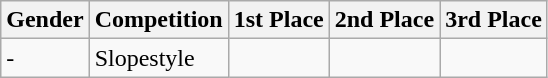<table class="wikitable">
<tr>
<th>Gender</th>
<th>Competition</th>
<th>1st Place</th>
<th>2nd Place</th>
<th>3rd Place</th>
</tr>
<tr>
<td>-</td>
<td>Slopestyle</td>
<td></td>
<td></td>
<td></td>
</tr>
</table>
